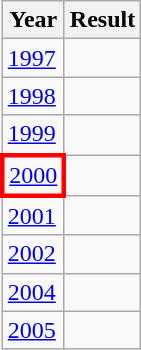<table class="wikitable">
<tr>
<th>Year</th>
<th>Result</th>
</tr>
<tr>
<td><a href='#'>1997</a></td>
<td></td>
</tr>
<tr>
<td><a href='#'>1998</a></td>
<td></td>
</tr>
<tr>
<td><a href='#'>1999</a></td>
<td></td>
</tr>
<tr>
<td style="border: 3px solid red"><a href='#'>2000</a></td>
<td></td>
</tr>
<tr>
<td><a href='#'>2001</a></td>
<td></td>
</tr>
<tr>
<td><a href='#'>2002</a></td>
<td></td>
</tr>
<tr>
<td><a href='#'>2004</a></td>
<td></td>
</tr>
<tr>
<td><a href='#'>2005</a></td>
<td></td>
</tr>
</table>
